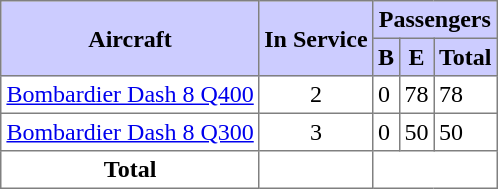<table class="toccolours" border="1" cellpadding="3" style="margin:1em auto; border-collapse:collapse">
<tr bgcolor=#ccccff>
<th rowspan="2">Aircraft</th>
<th rowspan="2">In Service</th>
<th colspan="3">Passengers</th>
</tr>
<tr bgcolor=#ccccff>
<th>B</th>
<th>E</th>
<th>Total</th>
</tr>
<tr>
<td><a href='#'>Bombardier Dash 8 Q400</a></td>
<td align="center">2</td>
<td>0</td>
<td>78</td>
<td>78</td>
</tr>
<tr>
<td><a href='#'>Bombardier Dash 8 Q300</a></td>
<td align="center">3</td>
<td>0</td>
<td>50</td>
<td>50</td>
</tr>
<tr>
<td align="center"><strong>Total</strong></td>
<td></td>
<td colspan="6"></td>
</tr>
</table>
